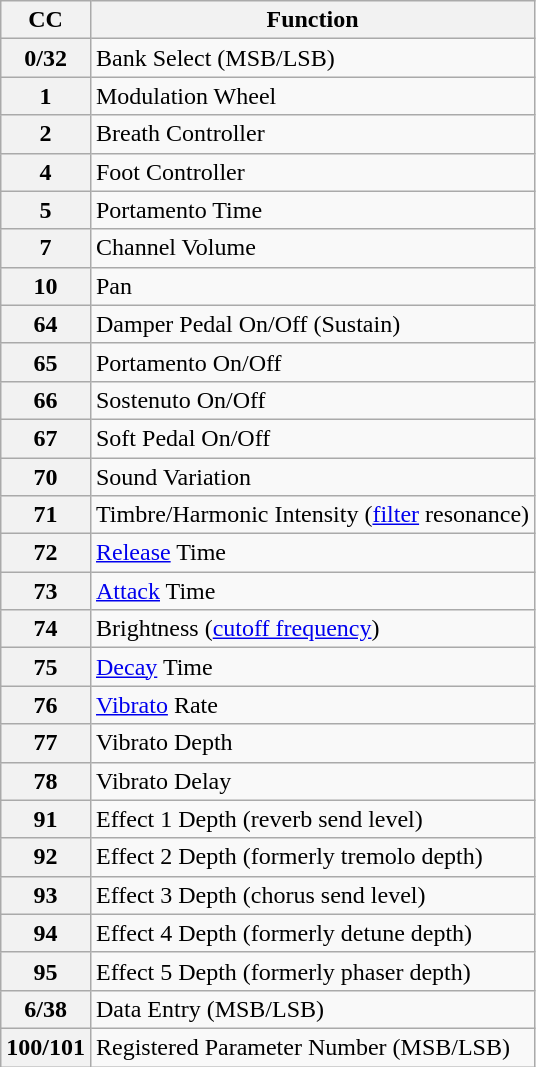<table class="wikitable">
<tr>
<th>CC</th>
<th>Function</th>
</tr>
<tr>
<th>0/32</th>
<td>Bank Select (MSB/LSB)</td>
</tr>
<tr>
<th>1</th>
<td>Modulation Wheel</td>
</tr>
<tr>
<th>2</th>
<td>Breath Controller</td>
</tr>
<tr>
<th>4</th>
<td>Foot Controller</td>
</tr>
<tr>
<th>5</th>
<td>Portamento Time</td>
</tr>
<tr>
<th>7</th>
<td>Channel Volume</td>
</tr>
<tr>
<th>10</th>
<td>Pan</td>
</tr>
<tr>
<th>64</th>
<td>Damper Pedal On/Off (Sustain)</td>
</tr>
<tr>
<th>65</th>
<td>Portamento On/Off</td>
</tr>
<tr>
<th>66</th>
<td>Sostenuto On/Off</td>
</tr>
<tr>
<th>67</th>
<td>Soft Pedal On/Off</td>
</tr>
<tr>
<th>70</th>
<td>Sound Variation</td>
</tr>
<tr>
<th>71</th>
<td>Timbre/Harmonic Intensity (<a href='#'>filter</a> resonance)</td>
</tr>
<tr>
<th>72</th>
<td><a href='#'>Release</a> Time</td>
</tr>
<tr>
<th>73</th>
<td><a href='#'>Attack</a> Time</td>
</tr>
<tr>
<th>74</th>
<td>Brightness (<a href='#'>cutoff frequency</a>)</td>
</tr>
<tr>
<th>75</th>
<td><a href='#'>Decay</a> Time</td>
</tr>
<tr>
<th>76</th>
<td><a href='#'>Vibrato</a> Rate</td>
</tr>
<tr>
<th>77</th>
<td>Vibrato Depth</td>
</tr>
<tr>
<th>78</th>
<td>Vibrato Delay</td>
</tr>
<tr>
<th>91</th>
<td>Effect 1 Depth (reverb send level)</td>
</tr>
<tr>
<th>92</th>
<td>Effect 2 Depth (formerly tremolo depth)</td>
</tr>
<tr>
<th>93</th>
<td>Effect 3 Depth (chorus send level)</td>
</tr>
<tr>
<th>94</th>
<td>Effect 4 Depth (formerly detune depth)</td>
</tr>
<tr>
<th>95</th>
<td>Effect 5 Depth (formerly phaser depth)</td>
</tr>
<tr>
<th>6/38</th>
<td>Data Entry (MSB/LSB)</td>
</tr>
<tr>
<th>100/101</th>
<td>Registered Parameter Number (MSB/LSB)</td>
</tr>
</table>
